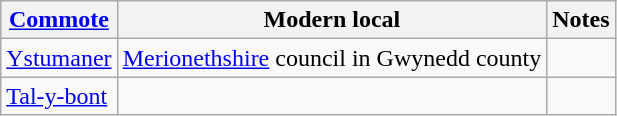<table class="wikitable" style="text-align:left">
<tr>
<th><a href='#'>Commote</a></th>
<th>Modern local</th>
<th>Notes</th>
</tr>
<tr>
<td><a href='#'>Ystumaner</a></td>
<td><a href='#'>Merionethshire</a> council in Gwynedd county</td>
<td></td>
</tr>
<tr>
<td><a href='#'>Tal-y-bont</a></td>
<td></td>
<td></td>
</tr>
</table>
